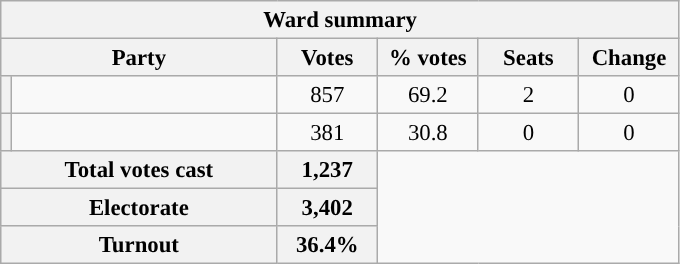<table class="wikitable" style="font-size: 95%;">
<tr>
<th colspan="6">Ward summary</th>
</tr>
<tr>
<th colspan="2">Party</th>
<th style="width: 60px">Votes</th>
<th style="width: 60px">% votes</th>
<th style="width: 60px">Seats</th>
<th style="width: 60px">Change</th>
</tr>
<tr>
<th style="background-color: "></th>
<td style="width: 170px"><a href='#'></a></td>
<td align="center">857</td>
<td align="center">69.2</td>
<td align="center">2</td>
<td align="center">0</td>
</tr>
<tr>
<th style="background-color: "></th>
<td style="width: 170px"><a href='#'></a></td>
<td align="center">381</td>
<td align="center">30.8</td>
<td align="center">0</td>
<td align="center">0</td>
</tr>
<tr style="background-color:#E9E9E9">
<th colspan="2">Total votes cast</th>
<th style="width: 60px">1,237</th>
</tr>
<tr style="background-color:#E9E9E9">
<th colspan="2">Electorate</th>
<th style="width: 60px">3,402</th>
</tr>
<tr style="background-color:#E9E9E9">
<th colspan="2">Turnout</th>
<th style="width: 60px">36.4%</th>
</tr>
</table>
